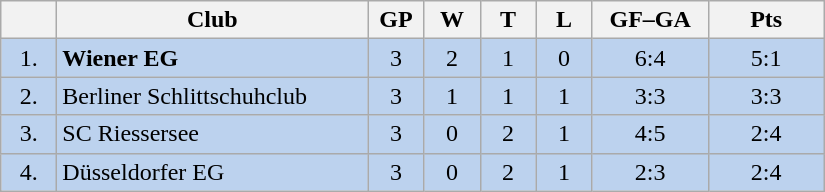<table class="wikitable">
<tr>
<th width="30"></th>
<th width="200">Club</th>
<th width="30">GP</th>
<th width="30">W</th>
<th width="30">T</th>
<th width="30">L</th>
<th width="70">GF–GA</th>
<th width="70">Pts</th>
</tr>
<tr bgcolor="#BCD2EE" align="center">
<td>1.</td>
<td align="left"><strong>Wiener EG</strong></td>
<td>3</td>
<td>2</td>
<td>1</td>
<td>0</td>
<td>6:4</td>
<td>5:1</td>
</tr>
<tr bgcolor=#BCD2EE align="center">
<td>2.</td>
<td align="left">Berliner Schlittschuhclub</td>
<td>3</td>
<td>1</td>
<td>1</td>
<td>1</td>
<td>3:3</td>
<td>3:3</td>
</tr>
<tr bgcolor=#BCD2EE align="center">
<td>3.</td>
<td align="left">SC Riessersee</td>
<td>3</td>
<td>0</td>
<td>2</td>
<td>1</td>
<td>4:5</td>
<td>2:4</td>
</tr>
<tr bgcolor=#BCD2EE align="center">
<td>4.</td>
<td align="left">Düsseldorfer EG</td>
<td>3</td>
<td>0</td>
<td>2</td>
<td>1</td>
<td>2:3</td>
<td>2:4</td>
</tr>
</table>
